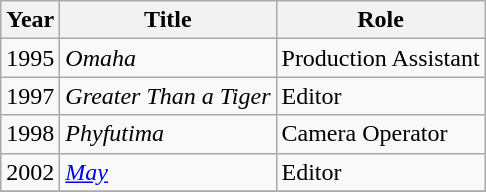<table class="wikitable">
<tr>
<th>Year</th>
<th>Title</th>
<th>Role</th>
</tr>
<tr>
<td>1995</td>
<td><em>Omaha</em></td>
<td>Production Assistant</td>
</tr>
<tr>
<td>1997</td>
<td><em>Greater Than a Tiger</em></td>
<td>Editor</td>
</tr>
<tr>
<td>1998</td>
<td><em>Phyfutima</em></td>
<td>Camera Operator</td>
</tr>
<tr>
<td>2002</td>
<td><em><a href='#'>May</a></em></td>
<td>Editor</td>
</tr>
<tr>
</tr>
</table>
